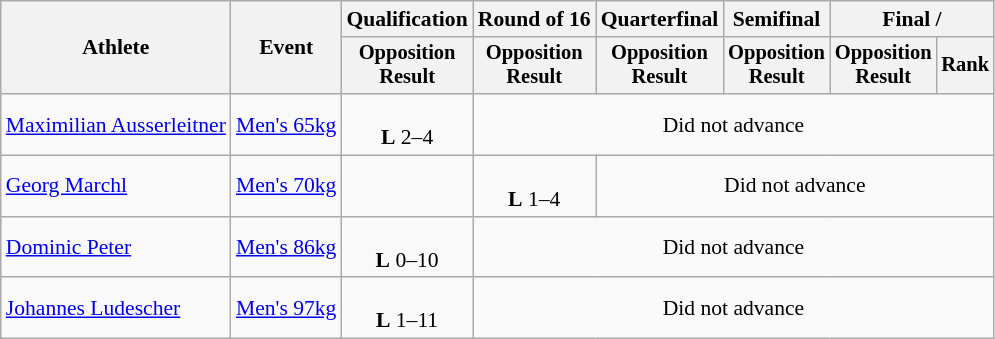<table class="wikitable" style="font-size:90%">
<tr>
<th rowspan="2">Athlete</th>
<th rowspan="2">Event</th>
<th>Qualification</th>
<th>Round of 16</th>
<th>Quarterfinal</th>
<th>Semifinal</th>
<th colspan=2>Final / </th>
</tr>
<tr style="font-size: 95%">
<th>Opposition<br>Result</th>
<th>Opposition<br>Result</th>
<th>Opposition<br>Result</th>
<th>Opposition<br>Result</th>
<th>Opposition<br>Result</th>
<th>Rank</th>
</tr>
<tr align=center>
<td align=left><a href='#'>Maximilian Ausserleitner</a></td>
<td align=left><a href='#'>Men's 65kg</a></td>
<td><br><strong>L</strong> 2–4</td>
<td colspan=5>Did not advance</td>
</tr>
<tr align=center>
<td align=left><a href='#'>Georg Marchl</a></td>
<td align=left><a href='#'>Men's 70kg</a></td>
<td></td>
<td><br><strong>L</strong> 1–4</td>
<td colspan=4>Did not advance</td>
</tr>
<tr align=center>
<td align=left><a href='#'>Dominic Peter</a></td>
<td align=left><a href='#'>Men's 86kg</a></td>
<td><br><strong>L</strong> 0–10</td>
<td colspan=5>Did not advance</td>
</tr>
<tr align=center>
<td align=left><a href='#'>Johannes Ludescher</a></td>
<td align=left><a href='#'>Men's 97kg</a></td>
<td><br><strong>L</strong> 1–11</td>
<td colspan=5>Did not advance</td>
</tr>
</table>
